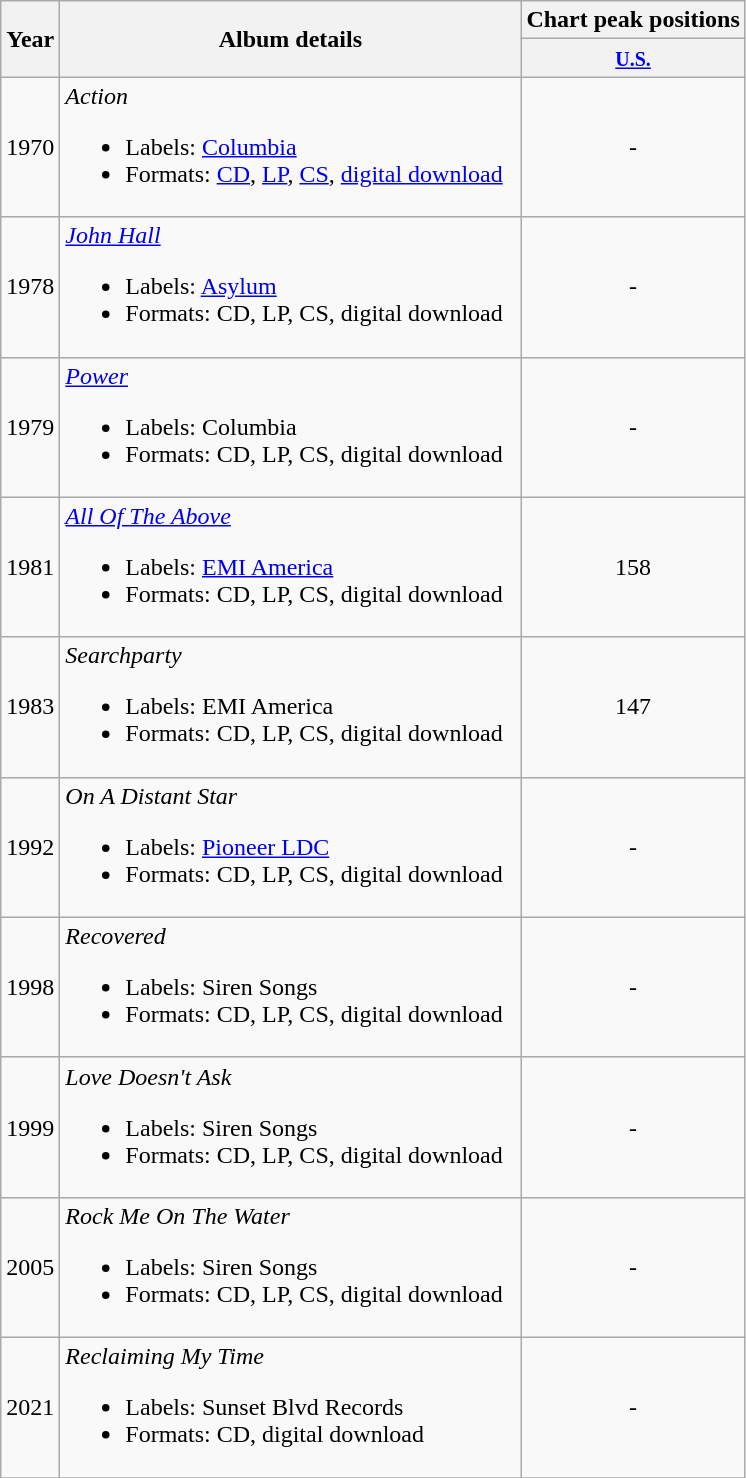<table class="wikitable" border="1">
<tr>
<th rowspan="2">Year</th>
<th rowspan="2" width="300">Album details</th>
<th colspan="2">Chart peak positions</th>
</tr>
<tr>
<th><small><a href='#'>U.S.</a></small></th>
</tr>
<tr>
<td>1970</td>
<td><em>Action</em><br><ul><li>Labels: <a href='#'>Columbia</a></li><li>Formats: <a href='#'>CD</a>, <a href='#'>LP</a>, <a href='#'>CS</a>, <a href='#'>digital download</a></li></ul></td>
<td align="center">-</td>
</tr>
<tr>
<td>1978</td>
<td><em><a href='#'>John Hall</a></em><br><ul><li>Labels: <a href='#'>Asylum</a></li><li>Formats: CD, LP, CS, digital download</li></ul></td>
<td align="center">-</td>
</tr>
<tr>
<td>1979</td>
<td><em><a href='#'>Power</a></em><br><ul><li>Labels: Columbia</li><li>Formats: CD, LP, CS, digital download</li></ul></td>
<td align="center">-</td>
</tr>
<tr>
<td>1981</td>
<td><em><a href='#'>All Of The Above</a></em><br><ul><li>Labels: <a href='#'>EMI America</a></li><li>Formats: CD, LP, CS, digital download</li></ul></td>
<td align="center">158</td>
</tr>
<tr>
<td>1983</td>
<td><em>Searchparty</em><br><ul><li>Labels: EMI America</li><li>Formats: CD, LP, CS, digital download</li></ul></td>
<td align="center">147</td>
</tr>
<tr>
<td>1992</td>
<td><em>On A Distant Star</em><br><ul><li>Labels: <a href='#'>Pioneer LDC</a></li><li>Formats: CD, LP, CS, digital download</li></ul></td>
<td align="center">-</td>
</tr>
<tr>
<td>1998</td>
<td><em>Recovered</em><br><ul><li>Labels: Siren Songs</li><li>Formats: CD, LP, CS, digital download</li></ul></td>
<td align="center">-</td>
</tr>
<tr>
<td>1999</td>
<td><em>Love Doesn't Ask</em><br><ul><li>Labels: Siren Songs</li><li>Formats: CD, LP, CS, digital download</li></ul></td>
<td align="center">-</td>
</tr>
<tr>
<td>2005</td>
<td><em>Rock Me On The Water</em><br><ul><li>Labels: Siren Songs</li><li>Formats: CD, LP, CS, digital download</li></ul></td>
<td align="center">-</td>
</tr>
<tr>
<td>2021</td>
<td><em>Reclaiming My Time</em><br><ul><li>Labels: Sunset Blvd Records</li><li>Formats: CD, digital download</li></ul></td>
<td align="center">-</td>
</tr>
<tr>
</tr>
</table>
